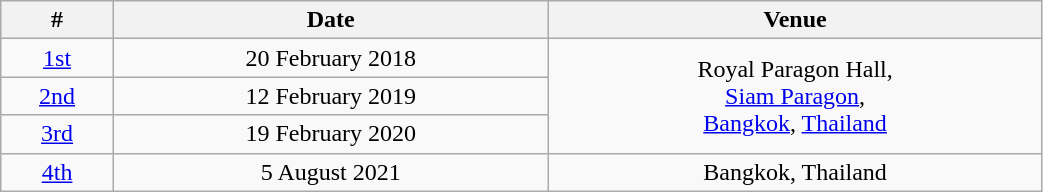<table class="wikitable" style="width:55%;">
<tr>
<th>#</th>
<th>Date</th>
<th>Venue</th>
</tr>
<tr>
<td style="text-align:center;"><a href='#'>1st</a></td>
<td style="text-align:center;">20 February 2018</td>
<td style="text-align:center;" rowspan="3">Royal Paragon Hall,<br><a href='#'>Siam Paragon</a>,<br><a href='#'>Bangkok</a>, <a href='#'>Thailand</a></td>
</tr>
<tr>
<td style="text-align:center;"><a href='#'>2nd</a></td>
<td style="text-align:center;">12 February 2019</td>
</tr>
<tr>
<td style="text-align:center;"><a href='#'>3rd</a></td>
<td style="text-align:center;">19 February 2020</td>
</tr>
<tr>
<td style="text-align:center;"><a href='#'>4th</a></td>
<td style="text-align:center;">5 August 2021</td>
<td style="text-align:center;">Bangkok, Thailand <em></em></td>
</tr>
</table>
